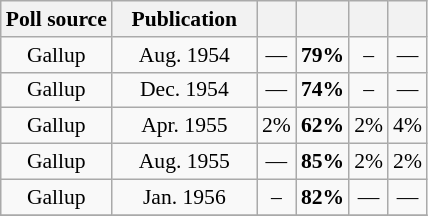<table class="wikitable" style="font-size:90%;text-align:center;">
<tr>
<th>Poll source</th>
<th style="width:90px;">Publication</th>
<th></th>
<th></th>
<th></th>
<th></th>
</tr>
<tr>
<td>Gallup</td>
<td>Aug. 1954</td>
<td>—</td>
<td><strong>79%</strong></td>
<td>–</td>
<td>—</td>
</tr>
<tr>
<td>Gallup</td>
<td>Dec. 1954</td>
<td>—</td>
<td><strong>74%</strong></td>
<td>–</td>
<td>—</td>
</tr>
<tr>
<td>Gallup</td>
<td>Apr. 1955</td>
<td>2%</td>
<td><strong>62%</strong></td>
<td>2%</td>
<td>4%</td>
</tr>
<tr>
<td>Gallup</td>
<td>Aug. 1955</td>
<td>—</td>
<td><strong>85%</strong></td>
<td>2%</td>
<td>2%</td>
</tr>
<tr>
<td>Gallup</td>
<td>Jan. 1956</td>
<td>–</td>
<td><strong>82%</strong></td>
<td>—</td>
<td>—</td>
</tr>
<tr>
</tr>
</table>
